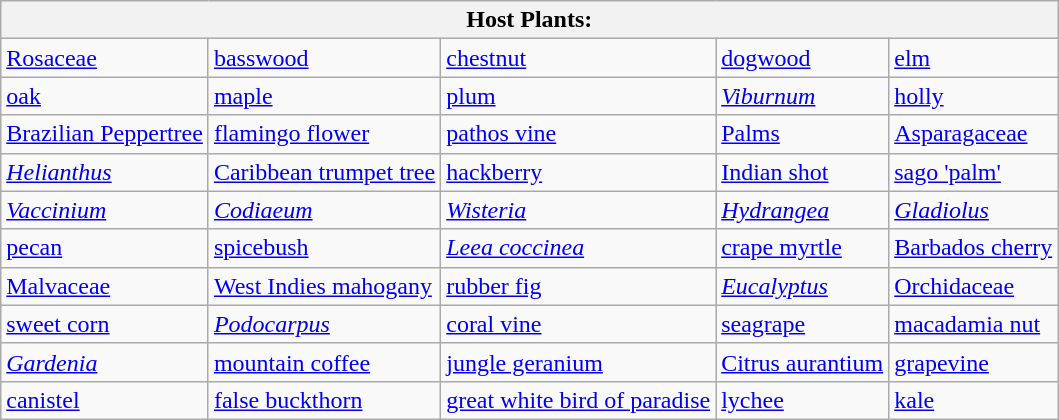<table class="wikitable">
<tr>
<th colspan="5">Host Plants:</th>
</tr>
<tr>
<td><a href='#'>Rosaceae</a></td>
<td><a href='#'>basswood</a></td>
<td><a href='#'>chestnut</a></td>
<td><a href='#'>dogwood</a></td>
<td><a href='#'>elm</a></td>
</tr>
<tr>
<td><a href='#'>oak</a></td>
<td><a href='#'>maple</a></td>
<td><a href='#'>plum</a></td>
<td><em><a href='#'>Viburnum</a></em></td>
<td><a href='#'>holly</a></td>
</tr>
<tr>
<td><a href='#'>Brazilian Peppertree</a></td>
<td><a href='#'>flamingo flower</a></td>
<td><a href='#'>pathos vine</a></td>
<td><a href='#'>Palms</a></td>
<td><a href='#'>Asparagaceae</a></td>
</tr>
<tr>
<td><em><a href='#'>Helianthus</a></em></td>
<td><a href='#'>Caribbean trumpet tree</a></td>
<td><a href='#'>hackberry</a></td>
<td><a href='#'>Indian shot</a></td>
<td><a href='#'>sago 'palm'</a></td>
</tr>
<tr>
<td><em><a href='#'>Vaccinium</a></em></td>
<td><em><a href='#'>Codiaeum</a></em></td>
<td><em><a href='#'>Wisteria</a></em></td>
<td><em><a href='#'>Hydrangea</a></em></td>
<td><em><a href='#'>Gladiolus</a></em></td>
</tr>
<tr>
<td><a href='#'>pecan</a></td>
<td><a href='#'>spicebush</a></td>
<td><em><a href='#'>Leea coccinea</a></em></td>
<td><a href='#'>crape myrtle</a></td>
<td><a href='#'>Barbados cherry</a></td>
</tr>
<tr>
<td><a href='#'>Malvaceae</a></td>
<td><a href='#'>West Indies mahogany</a></td>
<td><a href='#'>rubber fig</a></td>
<td><em><a href='#'>Eucalyptus</a></em></td>
<td><a href='#'>Orchidaceae</a></td>
</tr>
<tr>
<td><a href='#'>sweet corn</a></td>
<td><em><a href='#'>Podocarpus</a></em></td>
<td><a href='#'>coral vine</a></td>
<td><a href='#'>seagrape</a></td>
<td><a href='#'>macadamia nut</a></td>
</tr>
<tr>
<td><em><a href='#'>Gardenia</a></em></td>
<td><a href='#'>mountain coffee</a></td>
<td><a href='#'>jungle geranium</a></td>
<td><a href='#'>Citrus aurantium</a></td>
<td><a href='#'>grapevine</a></td>
</tr>
<tr>
<td><a href='#'>canistel</a></td>
<td><a href='#'>false buckthorn</a></td>
<td><a href='#'>great white bird of paradise</a></td>
<td><a href='#'>lychee</a></td>
<td><a href='#'>kale</a></td>
</tr>
</table>
